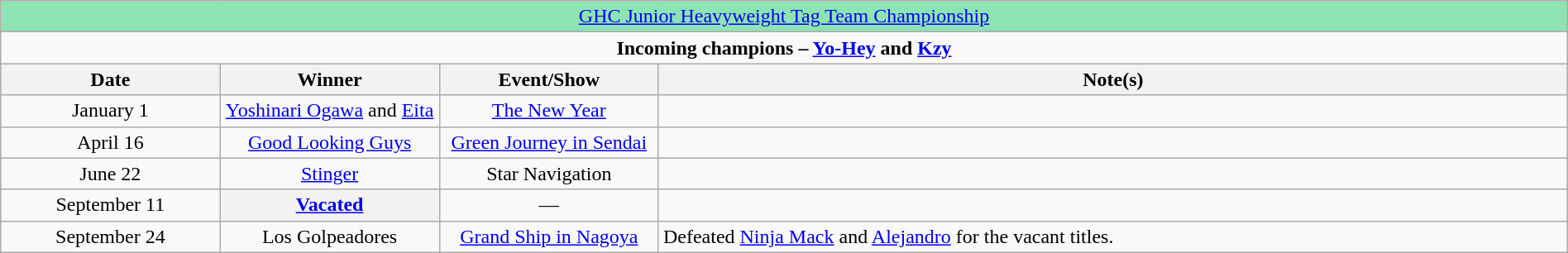<table class="wikitable" style="text-align:center; width:100%;">
<tr style="background:#8ee3b3;">
<td colspan="5" style="text-align: center;"><a href='#'>GHC Junior Heavyweight Tag Team Championship</a></td>
</tr>
<tr>
<td colspan="5" style="text-align: center;"><strong>Incoming champions – <a href='#'>Yo-Hey</a> and <a href='#'>Kzy</a></strong></td>
</tr>
<tr>
<th width=14%>Date</th>
<th width=14%>Winner</th>
<th width=14%>Event/Show</th>
<th width=58%>Note(s)</th>
</tr>
<tr>
<td>January 1</td>
<td><a href='#'>Yoshinari Ogawa</a> and <a href='#'>Eita</a></td>
<td><a href='#'>The New Year</a></td>
</tr>
<tr>
<td>April 16</td>
<td><a href='#'>Good Looking Guys</a><br></td>
<td><a href='#'>Green Journey in Sendai</a></td>
<td></td>
</tr>
<tr>
<td>June 22</td>
<td><a href='#'>Stinger</a><br></td>
<td>Star Navigation<br></td>
<td></td>
</tr>
<tr>
<td>September 11</td>
<th><a href='#'>Vacated</a></th>
<td>—</td>
<td></td>
</tr>
<tr>
<td>September 24</td>
<td>Los Golpeadores<br></td>
<td><a href='#'>Grand Ship in Nagoya</a></td>
<td align=left>Defeated <a href='#'>Ninja Mack</a> and <a href='#'>Alejandro</a> for the vacant titles.</td>
</tr>
</table>
